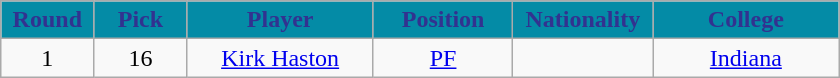<table class="wikitable sortable sortable">
<tr>
<th style="background:#048BA6; color:#323290" width="10%">Round</th>
<th style="background:#048BA6; color:#323290" width="10%">Pick</th>
<th style="background:#048BA6; color:#323290" width="20%">Player</th>
<th style="background:#048BA6; color:#323290" width="15%">Position</th>
<th style="background:#048BA6; color:#323290" width="15%">Nationality</th>
<th style="background:#048BA6; color:#323290" width="20%">College</th>
</tr>
<tr style="text-align: center">
<td>1</td>
<td>16</td>
<td><a href='#'>Kirk Haston</a></td>
<td><a href='#'>PF</a></td>
<td></td>
<td><a href='#'>Indiana</a></td>
</tr>
</table>
